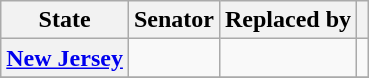<table class="wikitable sortable plainrowheaders">
<tr>
<th scope="col">State</th>
<th scope="col">Senator</th>
<th scope="col">Replaced by</th>
<th scope="col"></th>
</tr>
<tr>
<th><a href='#'>New Jersey</a></th>
<td></td>
<td></td>
<td style="text-align:center;"></td>
</tr>
<tr>
</tr>
</table>
